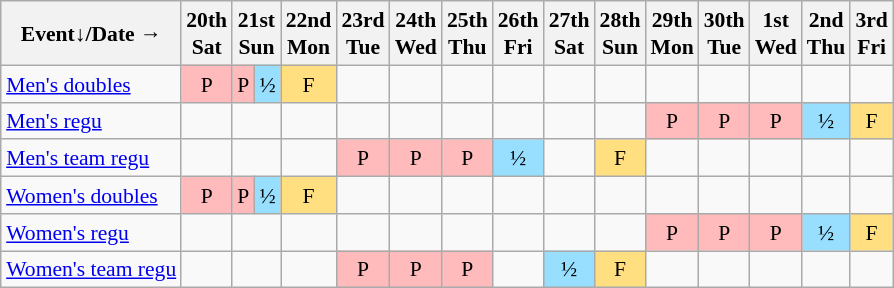<table class="wikitable" style="margin:0.5em auto; font-size:90%; line-height:1.25em; text-align:center;">
<tr>
<th>Event↓/Date →</th>
<th>20th<br>Sat</th>
<th colspan=2>21st<br>Sun</th>
<th>22nd<br>Mon</th>
<th>23rd<br>Tue</th>
<th>24th<br>Wed</th>
<th>25th<br>Thu</th>
<th>26th<br>Fri</th>
<th>27th<br>Sat</th>
<th>28th<br>Sun</th>
<th>29th<br>Mon</th>
<th>30th<br>Tue</th>
<th>1st<br>Wed</th>
<th>2nd<br>Thu</th>
<th>3rd<br>Fri</th>
</tr>
<tr>
<td align="left"><a href='#'>Men's doubles</a></td>
<td bgcolor="#FFBBBB">P</td>
<td bgcolor="#FFBBBB">P</td>
<td bgcolor="#97DEFF">½</td>
<td bgcolor="#FFDF80">F</td>
<td></td>
<td></td>
<td></td>
<td></td>
<td></td>
<td></td>
<td></td>
<td></td>
<td></td>
<td></td>
<td></td>
</tr>
<tr>
<td align="left"><a href='#'>Men's regu</a></td>
<td></td>
<td colspan=2></td>
<td></td>
<td></td>
<td></td>
<td></td>
<td></td>
<td></td>
<td></td>
<td bgcolor="#FFBBBB">P</td>
<td bgcolor="#FFBBBB">P</td>
<td bgcolor="#FFBBBB">P</td>
<td bgcolor="#97DEFF">½</td>
<td bgcolor="#FFDF80">F</td>
</tr>
<tr>
<td align="left"><a href='#'>Men's team regu</a></td>
<td></td>
<td colspan=2></td>
<td></td>
<td bgcolor="#FFBBBB">P</td>
<td bgcolor="#FFBBBB">P</td>
<td bgcolor="#FFBBBB">P</td>
<td bgcolor="#97DEFF">½</td>
<td></td>
<td bgcolor="#FFDF80">F</td>
<td></td>
<td></td>
<td></td>
<td></td>
<td></td>
</tr>
<tr>
<td align="left"><a href='#'>Women's doubles</a></td>
<td bgcolor="#FFBBBB">P</td>
<td bgcolor="#FFBBBB">P</td>
<td bgcolor="#97DEFF">½</td>
<td bgcolor="#FFDF80">F</td>
<td></td>
<td></td>
<td></td>
<td></td>
<td></td>
<td></td>
<td></td>
<td></td>
<td></td>
<td></td>
<td></td>
</tr>
<tr>
<td align="left"><a href='#'>Women's regu</a></td>
<td></td>
<td colspan=2></td>
<td></td>
<td></td>
<td></td>
<td></td>
<td></td>
<td></td>
<td></td>
<td bgcolor="#FFBBBB">P</td>
<td bgcolor="#FFBBBB">P</td>
<td bgcolor="#FFBBBB">P</td>
<td bgcolor="#97DEFF">½</td>
<td bgcolor="#FFDF80">F</td>
</tr>
<tr>
<td align="left"><a href='#'>Women's team regu</a></td>
<td></td>
<td colspan=2></td>
<td></td>
<td bgcolor="#FFBBBB">P</td>
<td bgcolor="#FFBBBB">P</td>
<td bgcolor="#FFBBBB">P</td>
<td></td>
<td bgcolor="#97DEFF">½</td>
<td bgcolor="#FFDF80">F</td>
<td></td>
<td></td>
<td></td>
<td></td>
<td></td>
</tr>
</table>
